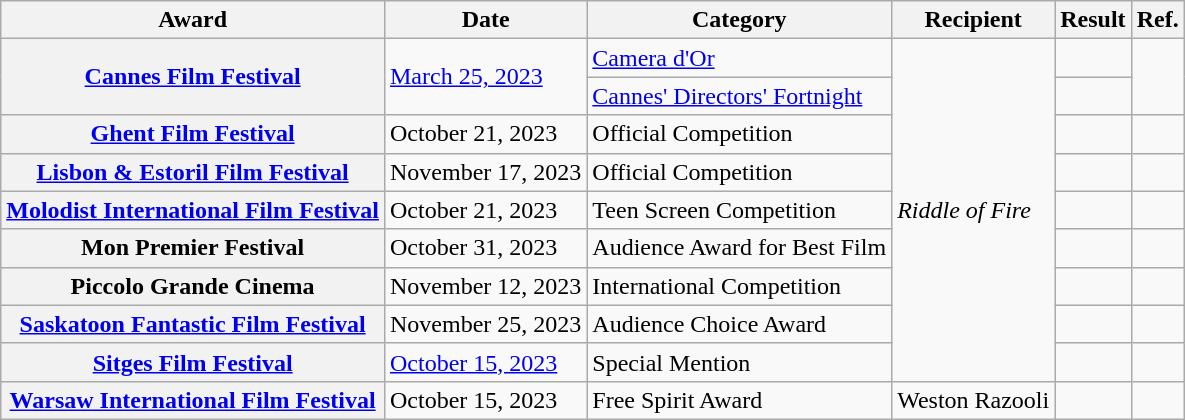<table class="wikitable sortable plainrowheaders">
<tr>
<th scope="col">Award</th>
<th scope="col">Date</th>
<th scope="col">Category</th>
<th scope="col">Recipient</th>
<th scope="col">Result</th>
<th scope="col">Ref.</th>
</tr>
<tr>
<th scope="row" rowspan="2"><a href='#'>Cannes Film Festival</a></th>
<td rowspan="2"><a href='#'>March 25, 2023</a></td>
<td><a href='#'>Camera d'Or</a></td>
<td rowspan="9"><em>Riddle of Fire</em></td>
<td></td>
<td align="center" rowspan="2"></td>
</tr>
<tr>
<td><a href='#'>Cannes' Directors' Fortnight</a></td>
<td></td>
</tr>
<tr>
<th scope="row"><a href='#'>Ghent Film Festival</a></th>
<td>October 21, 2023</td>
<td>Official Competition</td>
<td></td>
<td align="center"></td>
</tr>
<tr>
<th scope="row"><a href='#'>Lisbon & Estoril Film Festival</a></th>
<td>November 17, 2023</td>
<td>Official Competition</td>
<td></td>
<td align="center"></td>
</tr>
<tr>
<th scope="row"><a href='#'>Molodist International Film Festival</a></th>
<td>October 21, 2023</td>
<td>Teen Screen Competition</td>
<td></td>
<td align="center"></td>
</tr>
<tr>
<th scope="row">Mon Premier Festival</th>
<td>October 31, 2023</td>
<td>Audience Award for Best Film</td>
<td></td>
<td align="center"></td>
</tr>
<tr>
<th scope="row">Piccolo Grande Cinema</th>
<td>November 12, 2023</td>
<td>International Competition</td>
<td></td>
<td align="center"></td>
</tr>
<tr>
<th scope="row"><a href='#'>Saskatoon Fantastic Film Festival</a></th>
<td>November 25, 2023</td>
<td>Audience Choice Award</td>
<td></td>
<td align="center"></td>
</tr>
<tr>
<th scope="row"><a href='#'>Sitges Film Festival</a></th>
<td><a href='#'>October 15, 2023</a></td>
<td>Special Mention</td>
<td></td>
<td align="center"></td>
</tr>
<tr>
<th scope="row"><a href='#'>Warsaw International Film Festival</a></th>
<td>October 15, 2023</td>
<td>Free Spirit Award</td>
<td>Weston Razooli</td>
<td></td>
<td align="center"></td>
</tr>
</table>
